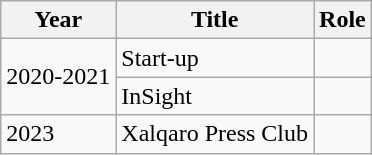<table class="wikitable sortable">
<tr>
<th>Year</th>
<th>Title</th>
<th>Role</th>
</tr>
<tr>
<td rowspan="2">2020-2021</td>
<td>Start-up</td>
<td></td>
</tr>
<tr>
<td>InSight</td>
<td></td>
</tr>
<tr>
<td>2023</td>
<td>Xalqaro Press Club</td>
<td></td>
</tr>
</table>
